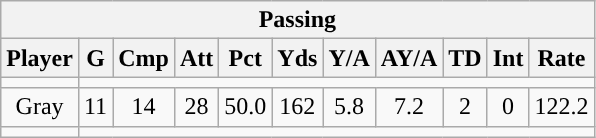<table class="wikitable" style="text-align:center">
<tr>
<th colspan="11">Passing</th>
</tr>
<tr>
<th>Player</th>
<th>G</th>
<th>Cmp</th>
<th>Att</th>
<th>Pct</th>
<th>Yds</th>
<th>Y/A</th>
<th>AY/A</th>
<th>TD</th>
<th>Int</th>
<th>Rate</th>
</tr>
<tr>
<td></td>
</tr>
<tr>
<td>Gray</td>
<td>11</td>
<td>14</td>
<td>28</td>
<td>50.0</td>
<td>162</td>
<td>5.8</td>
<td>7.2</td>
<td>2</td>
<td>0</td>
<td>122.2</td>
</tr>
<tr>
<td></td>
</tr>
</table>
